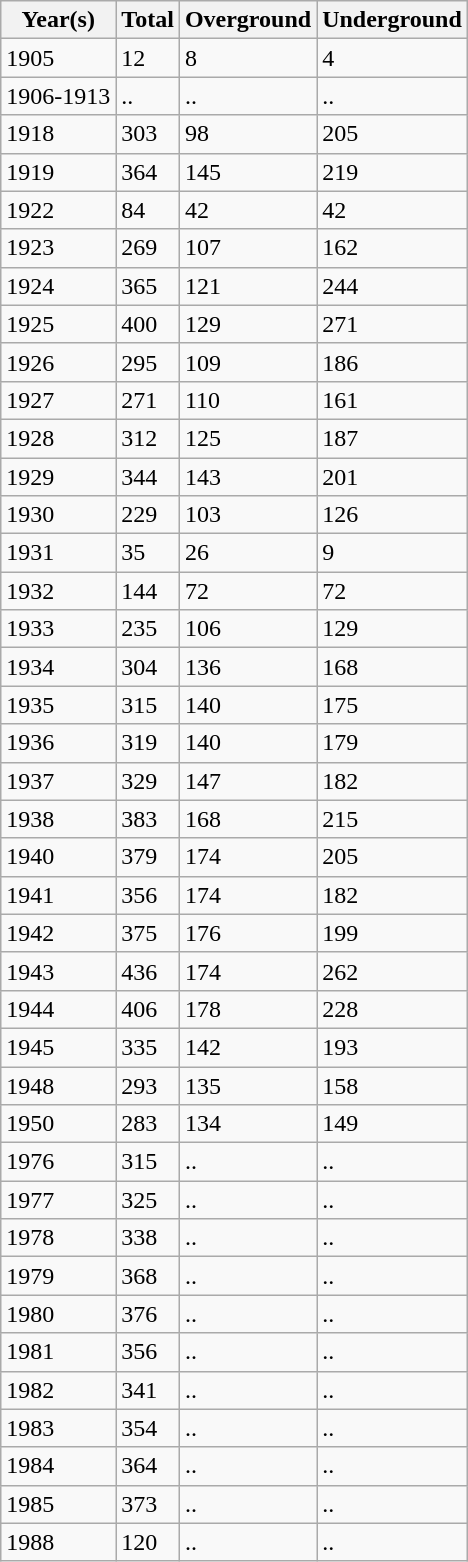<table class="wikitable sortable mw-collapsible mw-collapsed">
<tr>
<th>Year(s)</th>
<th>Total</th>
<th>Overground</th>
<th>Underground</th>
</tr>
<tr>
<td>1905</td>
<td>12</td>
<td>8</td>
<td>4</td>
</tr>
<tr>
<td>1906-1913</td>
<td>..</td>
<td>..</td>
<td>..</td>
</tr>
<tr>
<td>1918</td>
<td>303</td>
<td>98</td>
<td>205</td>
</tr>
<tr>
<td>1919</td>
<td>364</td>
<td>145</td>
<td>219</td>
</tr>
<tr>
<td>1922</td>
<td>84</td>
<td>42</td>
<td>42</td>
</tr>
<tr>
<td>1923</td>
<td>269</td>
<td>107</td>
<td>162</td>
</tr>
<tr>
<td>1924</td>
<td>365</td>
<td>121</td>
<td>244</td>
</tr>
<tr>
<td>1925</td>
<td>400</td>
<td>129</td>
<td>271</td>
</tr>
<tr>
<td>1926</td>
<td>295</td>
<td>109</td>
<td>186</td>
</tr>
<tr>
<td>1927</td>
<td>271</td>
<td>110</td>
<td>161</td>
</tr>
<tr>
<td>1928</td>
<td>312</td>
<td>125</td>
<td>187</td>
</tr>
<tr>
<td>1929</td>
<td>344</td>
<td>143</td>
<td>201</td>
</tr>
<tr>
<td>1930</td>
<td>229</td>
<td>103</td>
<td>126</td>
</tr>
<tr>
<td>1931</td>
<td>35</td>
<td>26</td>
<td>9</td>
</tr>
<tr>
<td>1932</td>
<td>144</td>
<td>72</td>
<td>72</td>
</tr>
<tr>
<td>1933</td>
<td>235</td>
<td>106</td>
<td>129</td>
</tr>
<tr>
<td>1934</td>
<td>304</td>
<td>136</td>
<td>168</td>
</tr>
<tr>
<td>1935</td>
<td>315</td>
<td>140</td>
<td>175</td>
</tr>
<tr>
<td>1936</td>
<td>319</td>
<td>140</td>
<td>179</td>
</tr>
<tr>
<td>1937</td>
<td>329</td>
<td>147</td>
<td>182</td>
</tr>
<tr>
<td>1938</td>
<td>383</td>
<td>168</td>
<td>215</td>
</tr>
<tr>
<td>1940</td>
<td>379</td>
<td>174</td>
<td>205</td>
</tr>
<tr>
<td>1941</td>
<td>356</td>
<td>174</td>
<td>182</td>
</tr>
<tr>
<td>1942</td>
<td>375</td>
<td>176</td>
<td>199</td>
</tr>
<tr>
<td>1943</td>
<td>436</td>
<td>174</td>
<td>262</td>
</tr>
<tr>
<td>1944</td>
<td>406</td>
<td>178</td>
<td>228</td>
</tr>
<tr>
<td>1945</td>
<td>335</td>
<td>142</td>
<td>193</td>
</tr>
<tr>
<td>1948</td>
<td>293</td>
<td>135</td>
<td>158</td>
</tr>
<tr>
<td>1950</td>
<td>283</td>
<td>134</td>
<td>149</td>
</tr>
<tr>
<td>1976</td>
<td>315</td>
<td>..</td>
<td>..</td>
</tr>
<tr>
<td>1977</td>
<td>325</td>
<td>..</td>
<td>..</td>
</tr>
<tr>
<td>1978</td>
<td>338</td>
<td>..</td>
<td>..</td>
</tr>
<tr>
<td>1979</td>
<td>368</td>
<td>..</td>
<td>..</td>
</tr>
<tr>
<td>1980</td>
<td>376</td>
<td>..</td>
<td>..</td>
</tr>
<tr>
<td>1981</td>
<td>356</td>
<td>..</td>
<td>..</td>
</tr>
<tr>
<td>1982</td>
<td>341</td>
<td>..</td>
<td>..</td>
</tr>
<tr>
<td>1983</td>
<td>354</td>
<td>..</td>
<td>..</td>
</tr>
<tr>
<td>1984</td>
<td>364</td>
<td>..</td>
<td>..</td>
</tr>
<tr>
<td>1985</td>
<td>373</td>
<td>..</td>
<td>..</td>
</tr>
<tr>
<td>1988</td>
<td>120</td>
<td>..</td>
<td>..</td>
</tr>
</table>
